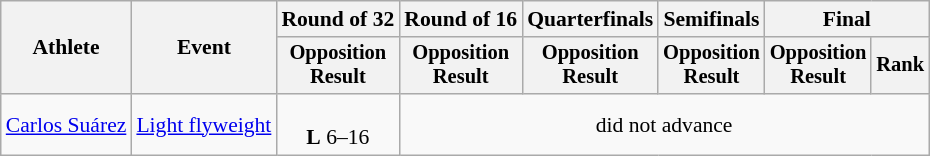<table class="wikitable" style="font-size:90%">
<tr>
<th rowspan="2">Athlete</th>
<th rowspan="2">Event</th>
<th>Round of 32</th>
<th>Round of 16</th>
<th>Quarterfinals</th>
<th>Semifinals</th>
<th colspan=2>Final</th>
</tr>
<tr style="font-size:95%">
<th>Opposition<br>Result</th>
<th>Opposition<br>Result</th>
<th>Opposition<br>Result</th>
<th>Opposition<br>Result</th>
<th>Opposition<br>Result</th>
<th>Rank</th>
</tr>
<tr align=center>
<td align=left><a href='#'>Carlos Suárez</a></td>
<td align=left><a href='#'>Light flyweight</a></td>
<td><br><strong>L</strong> 6–16</td>
<td colspan=5>did not advance</td>
</tr>
</table>
